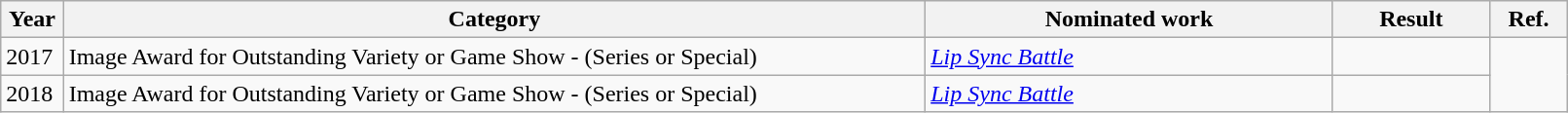<table class="wikitable" style="width:85%;">
<tr>
<th style="width:4%;">Year</th>
<th style="width:55%;">Category</th>
<th style="width:26%;">Nominated work</th>
<th style="width:10%;">Result</th>
<th width=5%>Ref.</th>
</tr>
<tr>
<td>2017</td>
<td>Image Award for Outstanding Variety or Game Show - (Series or Special)</td>
<td><em><a href='#'>Lip Sync Battle</a></em></td>
<td></td>
<td rowspan="2"></td>
</tr>
<tr>
<td>2018</td>
<td>Image Award for Outstanding Variety or Game Show - (Series or Special)</td>
<td><em><a href='#'>Lip Sync Battle</a></em></td>
<td></td>
</tr>
</table>
